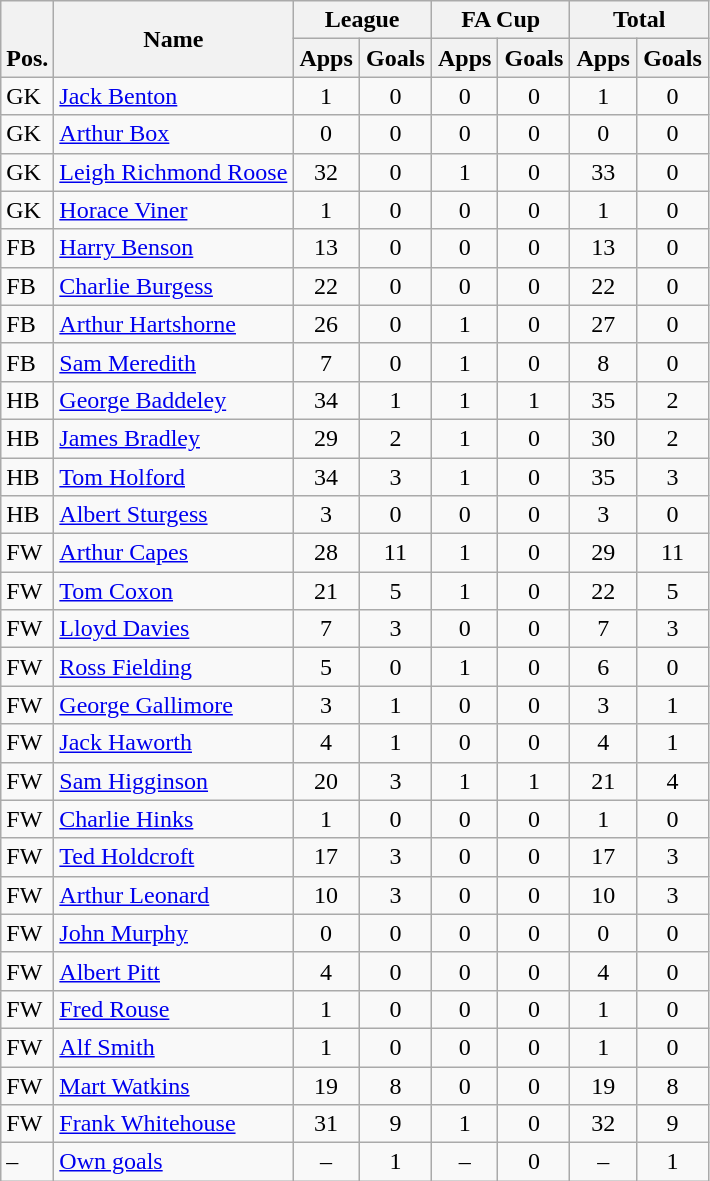<table class="wikitable" style="text-align:center">
<tr>
<th rowspan="2" valign="bottom">Pos.</th>
<th rowspan="2">Name</th>
<th colspan="2" width="85">League</th>
<th colspan="2" width="85">FA Cup</th>
<th colspan="2" width="85">Total</th>
</tr>
<tr>
<th>Apps</th>
<th>Goals</th>
<th>Apps</th>
<th>Goals</th>
<th>Apps</th>
<th>Goals</th>
</tr>
<tr>
<td align="left">GK</td>
<td align="left"> <a href='#'>Jack Benton</a></td>
<td>1</td>
<td>0</td>
<td>0</td>
<td>0</td>
<td>1</td>
<td>0</td>
</tr>
<tr>
<td align="left">GK</td>
<td align="left"> <a href='#'>Arthur Box</a></td>
<td>0</td>
<td>0</td>
<td>0</td>
<td>0</td>
<td>0</td>
<td>0</td>
</tr>
<tr>
<td align="left">GK</td>
<td align="left"> <a href='#'>Leigh Richmond Roose</a></td>
<td>32</td>
<td>0</td>
<td>1</td>
<td>0</td>
<td>33</td>
<td>0</td>
</tr>
<tr>
<td align="left">GK</td>
<td align="left"> <a href='#'>Horace Viner</a></td>
<td>1</td>
<td>0</td>
<td>0</td>
<td>0</td>
<td>1</td>
<td>0</td>
</tr>
<tr>
<td align="left">FB</td>
<td align="left"> <a href='#'>Harry Benson</a></td>
<td>13</td>
<td>0</td>
<td>0</td>
<td>0</td>
<td>13</td>
<td>0</td>
</tr>
<tr>
<td align="left">FB</td>
<td align="left"> <a href='#'>Charlie Burgess</a></td>
<td>22</td>
<td>0</td>
<td>0</td>
<td>0</td>
<td>22</td>
<td>0</td>
</tr>
<tr>
<td align="left">FB</td>
<td align="left"> <a href='#'>Arthur Hartshorne</a></td>
<td>26</td>
<td>0</td>
<td>1</td>
<td>0</td>
<td>27</td>
<td>0</td>
</tr>
<tr>
<td align="left">FB</td>
<td align="left"> <a href='#'>Sam Meredith</a></td>
<td>7</td>
<td>0</td>
<td>1</td>
<td>0</td>
<td>8</td>
<td>0</td>
</tr>
<tr>
<td align="left">HB</td>
<td align="left"> <a href='#'>George Baddeley</a></td>
<td>34</td>
<td>1</td>
<td>1</td>
<td>1</td>
<td>35</td>
<td>2</td>
</tr>
<tr>
<td align="left">HB</td>
<td align="left"> <a href='#'>James Bradley</a></td>
<td>29</td>
<td>2</td>
<td>1</td>
<td>0</td>
<td>30</td>
<td>2</td>
</tr>
<tr>
<td align="left">HB</td>
<td align="left"> <a href='#'>Tom Holford</a></td>
<td>34</td>
<td>3</td>
<td>1</td>
<td>0</td>
<td>35</td>
<td>3</td>
</tr>
<tr>
<td align="left">HB</td>
<td align="left"> <a href='#'>Albert Sturgess</a></td>
<td>3</td>
<td>0</td>
<td>0</td>
<td>0</td>
<td>3</td>
<td>0</td>
</tr>
<tr>
<td align="left">FW</td>
<td align="left"> <a href='#'>Arthur Capes</a></td>
<td>28</td>
<td>11</td>
<td>1</td>
<td>0</td>
<td>29</td>
<td>11</td>
</tr>
<tr>
<td align="left">FW</td>
<td align="left"> <a href='#'>Tom Coxon</a></td>
<td>21</td>
<td>5</td>
<td>1</td>
<td>0</td>
<td>22</td>
<td>5</td>
</tr>
<tr>
<td align="left">FW</td>
<td align="left"> <a href='#'>Lloyd Davies</a></td>
<td>7</td>
<td>3</td>
<td>0</td>
<td>0</td>
<td>7</td>
<td>3</td>
</tr>
<tr>
<td align="left">FW</td>
<td align="left"> <a href='#'>Ross Fielding</a></td>
<td>5</td>
<td>0</td>
<td>1</td>
<td>0</td>
<td>6</td>
<td>0</td>
</tr>
<tr>
<td align="left">FW</td>
<td align="left"> <a href='#'>George Gallimore</a></td>
<td>3</td>
<td>1</td>
<td>0</td>
<td>0</td>
<td>3</td>
<td>1</td>
</tr>
<tr>
<td align="left">FW</td>
<td align="left"> <a href='#'>Jack Haworth</a></td>
<td>4</td>
<td>1</td>
<td>0</td>
<td>0</td>
<td>4</td>
<td>1</td>
</tr>
<tr>
<td align="left">FW</td>
<td align="left"> <a href='#'>Sam Higginson</a></td>
<td>20</td>
<td>3</td>
<td>1</td>
<td>1</td>
<td>21</td>
<td>4</td>
</tr>
<tr>
<td align="left">FW</td>
<td align="left"> <a href='#'>Charlie Hinks</a></td>
<td>1</td>
<td>0</td>
<td>0</td>
<td>0</td>
<td>1</td>
<td>0</td>
</tr>
<tr>
<td align="left">FW</td>
<td align="left"> <a href='#'>Ted Holdcroft</a></td>
<td>17</td>
<td>3</td>
<td>0</td>
<td>0</td>
<td>17</td>
<td>3</td>
</tr>
<tr>
<td align="left">FW</td>
<td align="left"> <a href='#'>Arthur Leonard</a></td>
<td>10</td>
<td>3</td>
<td>0</td>
<td>0</td>
<td>10</td>
<td>3</td>
</tr>
<tr>
<td align="left">FW</td>
<td align="left"> <a href='#'>John Murphy</a></td>
<td>0</td>
<td>0</td>
<td>0</td>
<td>0</td>
<td>0</td>
<td>0</td>
</tr>
<tr>
<td align="left">FW</td>
<td align="left"> <a href='#'>Albert Pitt</a></td>
<td>4</td>
<td>0</td>
<td>0</td>
<td>0</td>
<td>4</td>
<td>0</td>
</tr>
<tr>
<td align="left">FW</td>
<td align="left"> <a href='#'>Fred Rouse</a></td>
<td>1</td>
<td>0</td>
<td>0</td>
<td>0</td>
<td>1</td>
<td>0</td>
</tr>
<tr>
<td align="left">FW</td>
<td align="left"> <a href='#'>Alf Smith</a></td>
<td>1</td>
<td>0</td>
<td>0</td>
<td>0</td>
<td>1</td>
<td>0</td>
</tr>
<tr>
<td align="left">FW</td>
<td align="left"> <a href='#'>Mart Watkins</a></td>
<td>19</td>
<td>8</td>
<td>0</td>
<td>0</td>
<td>19</td>
<td>8</td>
</tr>
<tr>
<td align="left">FW</td>
<td align="left"> <a href='#'>Frank Whitehouse</a></td>
<td>31</td>
<td>9</td>
<td>1</td>
<td>0</td>
<td>32</td>
<td>9</td>
</tr>
<tr>
<td align="left">–</td>
<td align="left"><a href='#'>Own goals</a></td>
<td>–</td>
<td>1</td>
<td>–</td>
<td>0</td>
<td>–</td>
<td>1</td>
</tr>
</table>
